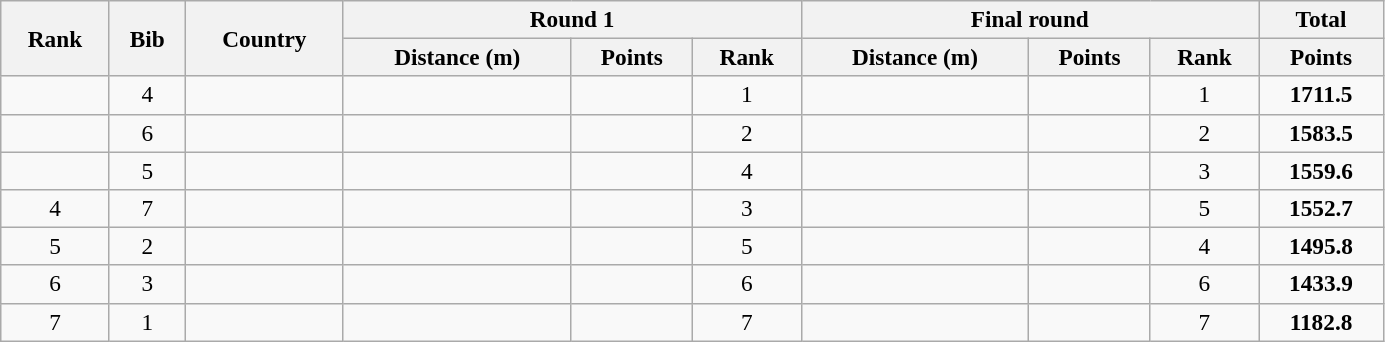<table class="wikitable sortable" style="text-align:center;font-size:97%" width=73%>
<tr>
<th rowspan=2>Rank</th>
<th rowspan=2>Bib</th>
<th rowspan=2>Country</th>
<th colspan=3>Round 1</th>
<th colspan=3>Final round</th>
<th>Total</th>
</tr>
<tr>
<th>Distance (m)</th>
<th>Points</th>
<th>Rank</th>
<th>Distance (m)</th>
<th>Points</th>
<th>Rank</th>
<th>Points</th>
</tr>
<tr>
<td></td>
<td>4</td>
<td align=left><br></td>
<td></td>
<td></td>
<td>1</td>
<td></td>
<td></td>
<td>1</td>
<td><strong>1711.5</strong></td>
</tr>
<tr>
<td></td>
<td>6</td>
<td align=left><br></td>
<td></td>
<td></td>
<td>2</td>
<td></td>
<td></td>
<td>2</td>
<td><strong>1583.5</strong></td>
</tr>
<tr>
<td></td>
<td>5</td>
<td align=left><br></td>
<td></td>
<td></td>
<td>4</td>
<td></td>
<td></td>
<td>3</td>
<td><strong>1559.6</strong></td>
</tr>
<tr>
<td>4</td>
<td>7</td>
<td align=left><br></td>
<td></td>
<td></td>
<td>3</td>
<td></td>
<td></td>
<td>5</td>
<td><strong>1552.7</strong></td>
</tr>
<tr>
<td>5</td>
<td>2</td>
<td align=left><br></td>
<td></td>
<td></td>
<td>5</td>
<td></td>
<td></td>
<td>4</td>
<td><strong>1495.8</strong></td>
</tr>
<tr>
<td>6</td>
<td>3</td>
<td align=left><br></td>
<td></td>
<td></td>
<td>6</td>
<td></td>
<td></td>
<td>6</td>
<td><strong>1433.9</strong></td>
</tr>
<tr>
<td>7</td>
<td>1</td>
<td align=left><br></td>
<td></td>
<td></td>
<td>7</td>
<td></td>
<td></td>
<td>7</td>
<td><strong>1182.8</strong></td>
</tr>
</table>
